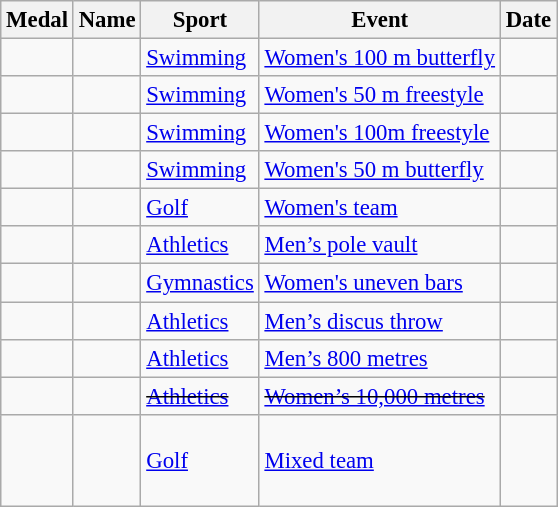<table class="wikitable sortable"  style="font-size:95%">
<tr>
<th>Medal</th>
<th>Name</th>
<th>Sport</th>
<th>Event</th>
<th>Date</th>
</tr>
<tr>
<td></td>
<td></td>
<td><a href='#'>Swimming</a></td>
<td><a href='#'>Women's 100 m butterfly</a></td>
<td></td>
</tr>
<tr>
<td></td>
<td></td>
<td><a href='#'>Swimming</a></td>
<td><a href='#'>Women's 50 m freestyle</a></td>
<td></td>
</tr>
<tr>
<td></td>
<td></td>
<td><a href='#'>Swimming</a></td>
<td><a href='#'>Women's 100m freestyle</a></td>
<td></td>
</tr>
<tr>
<td></td>
<td></td>
<td><a href='#'>Swimming</a></td>
<td><a href='#'>Women's 50 m butterfly</a></td>
<td></td>
</tr>
<tr>
<td></td>
<td><br></td>
<td><a href='#'>Golf</a></td>
<td><a href='#'>Women's team</a></td>
<td></td>
</tr>
<tr>
<td></td>
<td></td>
<td><a href='#'>Athletics</a></td>
<td><a href='#'>Men’s pole vault</a></td>
<td></td>
</tr>
<tr>
<td></td>
<td></td>
<td><a href='#'>Gymnastics</a></td>
<td><a href='#'>Women's uneven bars</a></td>
<td></td>
</tr>
<tr>
<td></td>
<td></td>
<td><a href='#'>Athletics</a></td>
<td><a href='#'>Men’s discus throw</a></td>
<td></td>
</tr>
<tr>
<td></td>
<td></td>
<td><a href='#'>Athletics</a></td>
<td><a href='#'>Men’s 800 metres</a></td>
<td></td>
</tr>
<tr>
<td><s></s></td>
<td><s></s></td>
<td><s><a href='#'>Athletics</a></s></td>
<td><s><a href='#'>Women’s 10,000 metres</a></s></td>
<td><s></s></td>
</tr>
<tr>
<td></td>
<td><br><br><br></td>
<td><a href='#'>Golf</a></td>
<td><a href='#'>Mixed team</a></td>
<td></td>
</tr>
</table>
